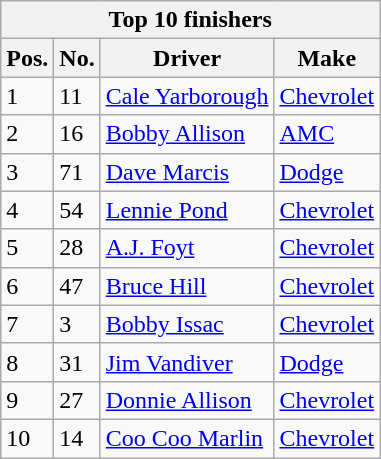<table class="wikitable">
<tr>
<th colspan="4">Top 10 finishers</th>
</tr>
<tr>
<th>Pos.</th>
<th>No.</th>
<th>Driver</th>
<th>Make</th>
</tr>
<tr>
<td>1</td>
<td>11</td>
<td><a href='#'>Cale Yarborough</a></td>
<td><a href='#'>Chevrolet</a></td>
</tr>
<tr>
<td>2</td>
<td>16</td>
<td><a href='#'>Bobby Allison</a></td>
<td><a href='#'>AMC</a></td>
</tr>
<tr>
<td>3</td>
<td>71</td>
<td><a href='#'>Dave Marcis</a></td>
<td><a href='#'>Dodge</a></td>
</tr>
<tr>
<td>4</td>
<td>54</td>
<td><a href='#'>Lennie Pond</a></td>
<td><a href='#'>Chevrolet</a></td>
</tr>
<tr>
<td>5</td>
<td>28</td>
<td><a href='#'>A.J. Foyt</a></td>
<td><a href='#'>Chevrolet</a></td>
</tr>
<tr>
<td>6</td>
<td>47</td>
<td><a href='#'>Bruce Hill</a></td>
<td><a href='#'>Chevrolet</a></td>
</tr>
<tr>
<td>7</td>
<td>3</td>
<td><a href='#'>Bobby Issac</a></td>
<td><a href='#'>Chevrolet</a></td>
</tr>
<tr>
<td>8</td>
<td>31</td>
<td><a href='#'>Jim Vandiver</a></td>
<td><a href='#'>Dodge</a></td>
</tr>
<tr>
<td>9</td>
<td>27</td>
<td><a href='#'>Donnie Allison</a></td>
<td><a href='#'>Chevrolet</a></td>
</tr>
<tr>
<td>10</td>
<td>14</td>
<td><a href='#'>Coo Coo Marlin</a></td>
<td><a href='#'>Chevrolet</a></td>
</tr>
</table>
